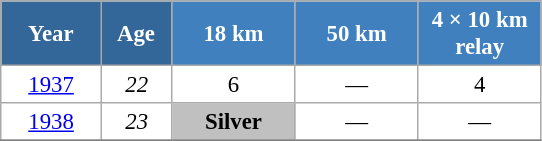<table class="wikitable" style="font-size:95%; text-align:center; border:grey solid 1px; border-collapse:collapse; background:#ffffff;">
<tr>
<th style="background-color:#369; color:white; width:60px;"> Year </th>
<th style="background-color:#369; color:white; width:40px;"> Age </th>
<th style="background-color:#4180be; color:white; width:75px;"> 18 km </th>
<th style="background-color:#4180be; color:white; width:75px;"> 50 km </th>
<th style="background-color:#4180be; color:white; width:75px;"> 4 × 10 km <br> relay </th>
</tr>
<tr>
<td><a href='#'>1937</a></td>
<td><em>22</em></td>
<td>6</td>
<td>—</td>
<td>4</td>
</tr>
<tr>
<td><a href='#'>1938</a></td>
<td><em>23</em></td>
<td style="background:silver;"><strong>Silver</strong></td>
<td>—</td>
<td>—</td>
</tr>
<tr>
</tr>
</table>
